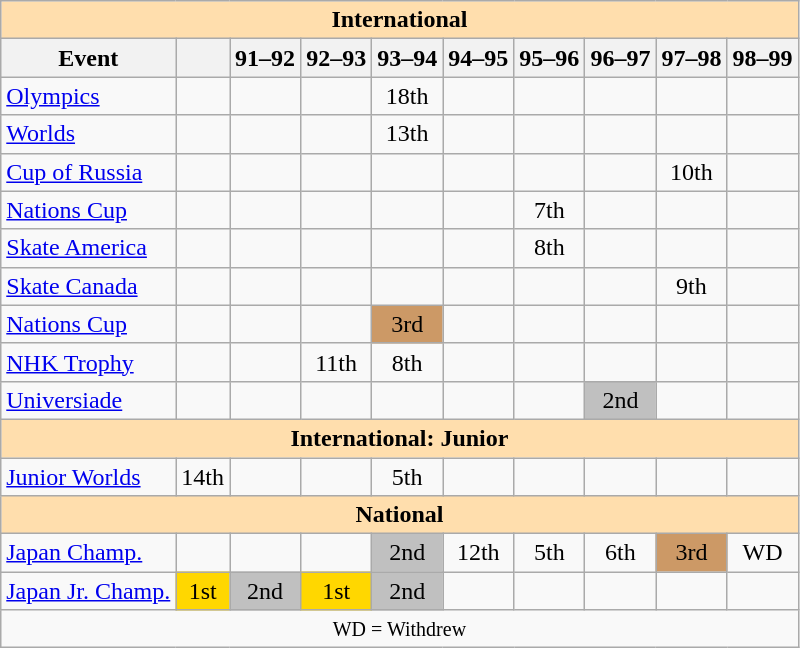<table class="wikitable" style="text-align:center">
<tr>
<th style="background-color: #ffdead; " colspan=10 align=center>International</th>
</tr>
<tr>
<th>Event</th>
<th></th>
<th>91–92</th>
<th>92–93</th>
<th>93–94</th>
<th>94–95</th>
<th>95–96</th>
<th>96–97</th>
<th>97–98</th>
<th>98–99</th>
</tr>
<tr>
<td align=left><a href='#'>Olympics</a></td>
<td></td>
<td></td>
<td></td>
<td>18th</td>
<td></td>
<td></td>
<td></td>
<td></td>
<td></td>
</tr>
<tr>
<td align=left><a href='#'>Worlds</a></td>
<td></td>
<td></td>
<td></td>
<td>13th</td>
<td></td>
<td></td>
<td></td>
<td></td>
<td></td>
</tr>
<tr>
<td align=left> <a href='#'>Cup of Russia</a></td>
<td></td>
<td></td>
<td></td>
<td></td>
<td></td>
<td></td>
<td></td>
<td>10th</td>
<td></td>
</tr>
<tr>
<td align=left> <a href='#'>Nations Cup</a></td>
<td></td>
<td></td>
<td></td>
<td></td>
<td></td>
<td align=center>7th</td>
<td></td>
<td></td>
<td></td>
</tr>
<tr>
<td align=left> <a href='#'>Skate America</a></td>
<td></td>
<td></td>
<td></td>
<td></td>
<td></td>
<td>8th</td>
<td></td>
<td></td>
<td></td>
</tr>
<tr>
<td align=left> <a href='#'>Skate Canada</a></td>
<td></td>
<td></td>
<td></td>
<td></td>
<td></td>
<td></td>
<td></td>
<td>9th</td>
<td></td>
</tr>
<tr>
<td align=left><a href='#'>Nations Cup</a></td>
<td></td>
<td></td>
<td></td>
<td bgcolor=cc9966>3rd</td>
<td></td>
<td></td>
<td></td>
<td></td>
<td></td>
</tr>
<tr>
<td align=left><a href='#'>NHK Trophy</a></td>
<td></td>
<td></td>
<td>11th</td>
<td>8th</td>
<td></td>
<td></td>
<td></td>
<td></td>
<td></td>
</tr>
<tr>
<td align=left><a href='#'>Universiade</a></td>
<td></td>
<td></td>
<td></td>
<td></td>
<td></td>
<td></td>
<td bgcolor=silver>2nd</td>
<td></td>
<td></td>
</tr>
<tr>
<th style="background-color: #ffdead; " colspan=10 align=center>International: Junior</th>
</tr>
<tr>
<td align=left><a href='#'>Junior Worlds</a></td>
<td>14th</td>
<td></td>
<td></td>
<td>5th</td>
<td></td>
<td></td>
<td></td>
<td></td>
<td></td>
</tr>
<tr>
<th style="background-color: #ffdead; " colspan=10 align=center>National</th>
</tr>
<tr>
<td align=left><a href='#'>Japan Champ.</a></td>
<td></td>
<td></td>
<td></td>
<td bgcolor=silver>2nd</td>
<td>12th</td>
<td>5th</td>
<td>6th</td>
<td bgcolor=cc9966>3rd</td>
<td>WD</td>
</tr>
<tr>
<td align=left><a href='#'>Japan Jr. Champ.</a></td>
<td bgcolor=gold>1st</td>
<td bgcolor=silver>2nd</td>
<td bgcolor=gold>1st</td>
<td bgcolor=silver>2nd</td>
<td></td>
<td></td>
<td></td>
<td></td>
<td></td>
</tr>
<tr>
<td colspan=10 align=center><small> WD = Withdrew </small></td>
</tr>
</table>
